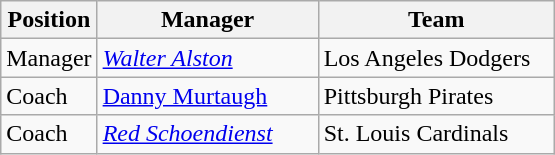<table class=wikitable>
<tr>
<th width="50">Position</th>
<th width="140">Manager</th>
<th width="150">Team</th>
</tr>
<tr>
<td>Manager</td>
<td><em><a href='#'>Walter Alston</a></em></td>
<td>Los Angeles Dodgers</td>
</tr>
<tr>
<td>Coach</td>
<td><a href='#'>Danny Murtaugh</a></td>
<td>Pittsburgh Pirates</td>
</tr>
<tr>
<td>Coach</td>
<td><em><a href='#'>Red Schoendienst</a></em></td>
<td>St. Louis Cardinals</td>
</tr>
</table>
